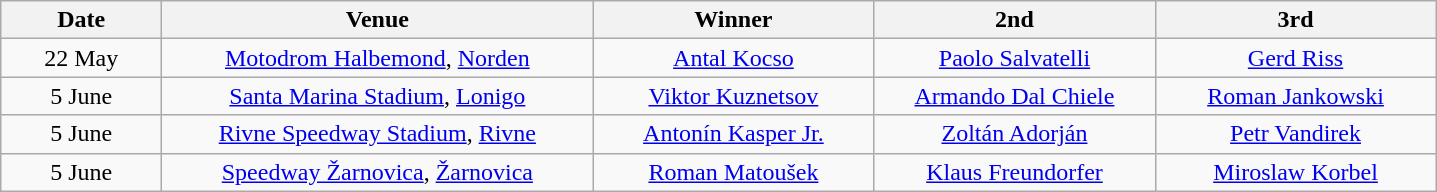<table class="wikitable" style="text-align:center">
<tr>
<th width=100>Date</th>
<th width=280>Venue</th>
<th width=180>Winner</th>
<th width=180>2nd</th>
<th width=180>3rd</th>
</tr>
<tr>
<td align=center>22 May</td>
<td> <a href='#'>Motodrom Halbemond</a>, <a href='#'>Norden</a></td>
<td> <a href='#'>Antal Kocso</a></td>
<td> <a href='#'>Paolo Salvatelli</a></td>
<td> <a href='#'>Gerd Riss</a></td>
</tr>
<tr>
<td align=center>5 June</td>
<td> <a href='#'>Santa Marina Stadium</a>, <a href='#'>Lonigo</a></td>
<td> <a href='#'>Viktor Kuznetsov</a></td>
<td> <a href='#'>Armando Dal Chiele</a></td>
<td> <a href='#'>Roman Jankowski</a></td>
</tr>
<tr>
<td align=center>5 June</td>
<td> <a href='#'>Rivne Speedway Stadium</a>, <a href='#'>Rivne</a></td>
<td> <a href='#'>Antonín Kasper Jr.</a></td>
<td> <a href='#'>Zoltán Adorján</a></td>
<td> <a href='#'>Petr Vandirek</a></td>
</tr>
<tr>
<td align=center>5 June</td>
<td> <a href='#'>Speedway Žarnovica</a>, <a href='#'>Žarnovica</a></td>
<td> <a href='#'>Roman Matoušek</a></td>
<td> <a href='#'>Klaus Freundorfer</a></td>
<td> <a href='#'>Miroslaw Korbel</a></td>
</tr>
</table>
